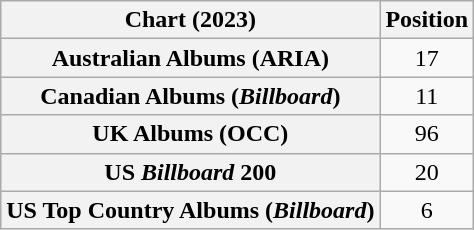<table class="wikitable sortable plainrowheaders" style="text-align:center">
<tr>
<th scope="col">Chart (2023)</th>
<th scope="col">Position</th>
</tr>
<tr>
<th scope="row">Australian Albums (ARIA)</th>
<td>17</td>
</tr>
<tr>
<th scope="row">Canadian Albums (<em>Billboard</em>)</th>
<td>11</td>
</tr>
<tr>
<th scope="row">UK Albums (OCC)</th>
<td>96</td>
</tr>
<tr>
<th scope="row">US <em>Billboard</em> 200</th>
<td>20</td>
</tr>
<tr>
<th scope="row">US Top Country Albums (<em>Billboard</em>)</th>
<td>6</td>
</tr>
</table>
